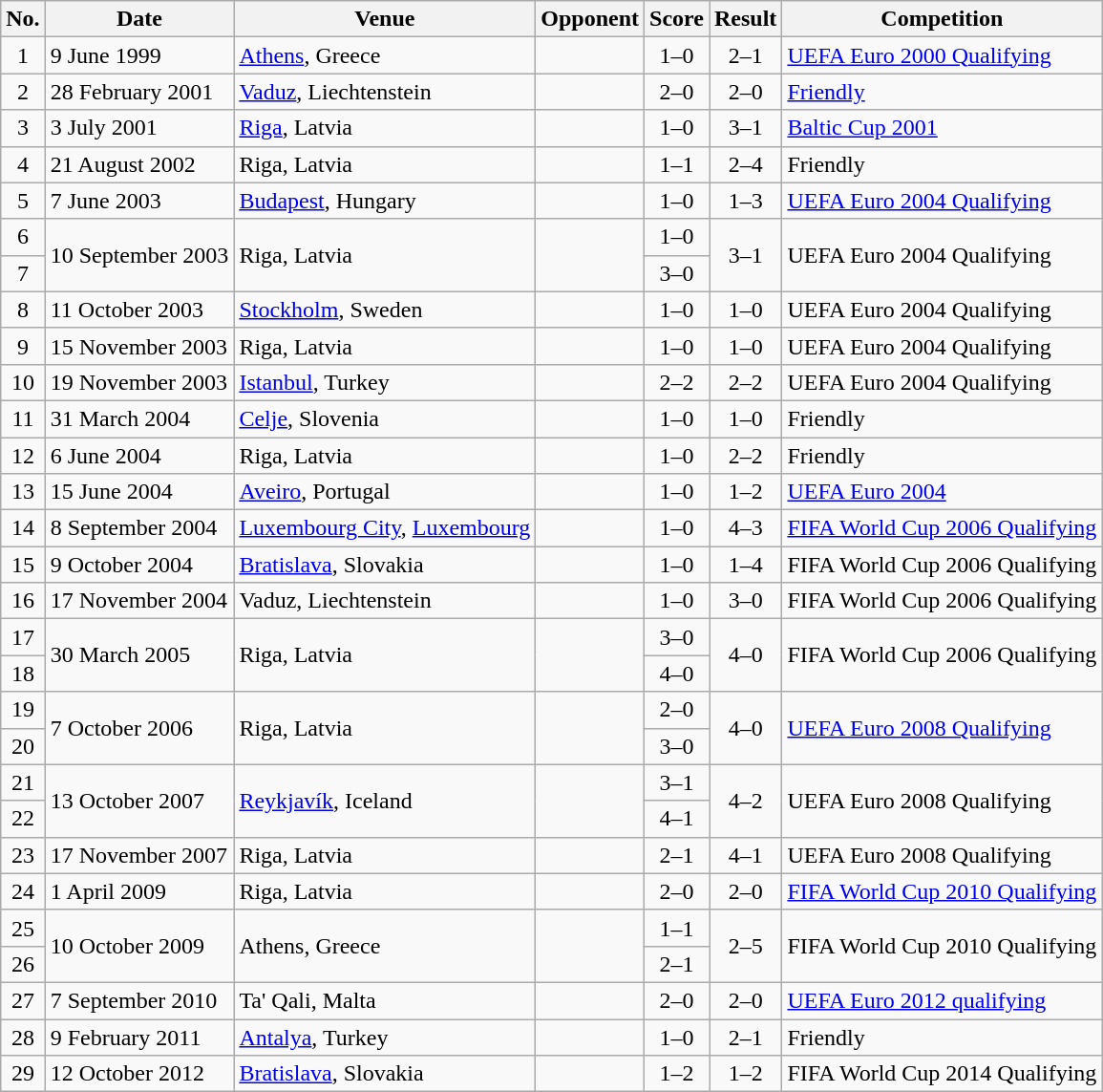<table class="wikitable sortable">
<tr>
<th scope="col">No.</th>
<th scope="col">Date</th>
<th scope="col">Venue</th>
<th scope="col">Opponent</th>
<th scope="col">Score</th>
<th scope="col">Result</th>
<th scope="col">Competition</th>
</tr>
<tr>
<td align="center">1</td>
<td>9 June 1999</td>
<td><a href='#'>Athens</a>, Greece</td>
<td></td>
<td align="center">1–0</td>
<td align="center">2–1</td>
<td><a href='#'>UEFA Euro 2000 Qualifying</a></td>
</tr>
<tr>
<td align="center">2</td>
<td>28 February 2001</td>
<td><a href='#'>Vaduz</a>, Liechtenstein</td>
<td></td>
<td align="center">2–0</td>
<td align="center">2–0</td>
<td><a href='#'>Friendly</a></td>
</tr>
<tr>
<td align="center">3</td>
<td>3 July 2001</td>
<td><a href='#'>Riga</a>, Latvia</td>
<td></td>
<td align="center">1–0</td>
<td align="center">3–1</td>
<td><a href='#'>Baltic Cup 2001</a></td>
</tr>
<tr>
<td align="center">4</td>
<td>21 August 2002</td>
<td>Riga, Latvia</td>
<td></td>
<td align="center">1–1</td>
<td align="center">2–4</td>
<td>Friendly</td>
</tr>
<tr>
<td align="center">5</td>
<td>7 June 2003</td>
<td><a href='#'>Budapest</a>, Hungary</td>
<td></td>
<td align="center">1–0</td>
<td align="center">1–3</td>
<td><a href='#'>UEFA Euro 2004 Qualifying</a></td>
</tr>
<tr>
<td align="center">6</td>
<td rowspan="2">10 September 2003</td>
<td rowspan="2">Riga, Latvia</td>
<td rowspan="2"></td>
<td align="center">1–0</td>
<td rowspan="2" align="center">3–1</td>
<td rowspan="2">UEFA Euro 2004 Qualifying</td>
</tr>
<tr>
<td align="center">7</td>
<td align="center">3–0</td>
</tr>
<tr>
<td align="center">8</td>
<td>11 October 2003</td>
<td><a href='#'>Stockholm</a>, Sweden</td>
<td></td>
<td align="center">1–0</td>
<td align="center">1–0</td>
<td>UEFA Euro 2004 Qualifying</td>
</tr>
<tr>
<td align="center">9</td>
<td>15 November 2003</td>
<td>Riga, Latvia</td>
<td></td>
<td align="center">1–0</td>
<td align="center">1–0</td>
<td>UEFA Euro 2004 Qualifying</td>
</tr>
<tr>
<td align="center">10</td>
<td>19 November 2003</td>
<td><a href='#'>Istanbul</a>, Turkey</td>
<td></td>
<td align="center">2–2</td>
<td align="center">2–2</td>
<td>UEFA Euro 2004 Qualifying</td>
</tr>
<tr>
<td align="center">11</td>
<td>31 March 2004</td>
<td><a href='#'>Celje</a>, Slovenia</td>
<td></td>
<td align="center">1–0</td>
<td align="center">1–0</td>
<td>Friendly</td>
</tr>
<tr>
<td align="center">12</td>
<td>6 June 2004</td>
<td>Riga, Latvia</td>
<td></td>
<td align="center">1–0</td>
<td align="center">2–2</td>
<td>Friendly</td>
</tr>
<tr>
<td align="center">13</td>
<td>15 June 2004</td>
<td><a href='#'>Aveiro</a>, Portugal</td>
<td></td>
<td align="center">1–0</td>
<td align="center">1–2</td>
<td><a href='#'>UEFA Euro 2004</a></td>
</tr>
<tr>
<td align="center">14</td>
<td>8 September 2004</td>
<td><a href='#'>Luxembourg City</a>, <a href='#'>Luxembourg</a></td>
<td></td>
<td align="center">1–0</td>
<td align="center">4–3</td>
<td><a href='#'>FIFA World Cup 2006 Qualifying</a></td>
</tr>
<tr>
<td align="center">15</td>
<td>9 October 2004</td>
<td><a href='#'>Bratislava</a>, Slovakia</td>
<td></td>
<td align="center">1–0</td>
<td align="center">1–4</td>
<td>FIFA World Cup 2006 Qualifying</td>
</tr>
<tr>
<td align="center">16</td>
<td>17 November 2004</td>
<td>Vaduz, Liechtenstein</td>
<td></td>
<td align="center">1–0</td>
<td align="center">3–0</td>
<td>FIFA World Cup 2006 Qualifying</td>
</tr>
<tr>
<td align="center">17</td>
<td rowspan="2">30 March 2005</td>
<td rowspan="2">Riga, Latvia</td>
<td rowspan="2"></td>
<td align="center">3–0</td>
<td rowspan="2" align="center">4–0</td>
<td rowspan="2">FIFA World Cup 2006 Qualifying</td>
</tr>
<tr>
<td align="center">18</td>
<td align="center">4–0</td>
</tr>
<tr>
<td align="center">19</td>
<td rowspan="2">7 October 2006</td>
<td rowspan="2">Riga, Latvia</td>
<td rowspan="2"></td>
<td align="center">2–0</td>
<td rowspan="2" align="center">4–0</td>
<td rowspan="2"><a href='#'>UEFA Euro 2008 Qualifying</a></td>
</tr>
<tr>
<td align="center">20</td>
<td align="center">3–0</td>
</tr>
<tr>
<td align="center">21</td>
<td rowspan="2">13 October 2007</td>
<td rowspan="2"><a href='#'>Reykjavík</a>, Iceland</td>
<td rowspan="2"></td>
<td align="center">3–1</td>
<td rowspan="2" align="center">4–2</td>
<td rowspan="2">UEFA Euro 2008 Qualifying</td>
</tr>
<tr>
<td align="center">22</td>
<td align="center">4–1</td>
</tr>
<tr>
<td align="center">23</td>
<td>17 November 2007</td>
<td>Riga, Latvia</td>
<td></td>
<td align="center">2–1</td>
<td align="center">4–1</td>
<td>UEFA Euro 2008 Qualifying</td>
</tr>
<tr>
<td align="center">24</td>
<td>1 April 2009</td>
<td>Riga, Latvia</td>
<td></td>
<td align="center">2–0</td>
<td align="center">2–0</td>
<td><a href='#'>FIFA World Cup 2010 Qualifying</a></td>
</tr>
<tr>
<td align="center">25</td>
<td rowspan="2">10 October 2009</td>
<td rowspan="2">Athens, Greece</td>
<td rowspan="2"></td>
<td align="center">1–1</td>
<td rowspan="2" align="center">2–5</td>
<td rowspan="2">FIFA World Cup 2010 Qualifying</td>
</tr>
<tr>
<td align="center">26</td>
<td align="center">2–1</td>
</tr>
<tr>
<td align="center">27</td>
<td>7 September 2010</td>
<td>Ta' Qali, Malta</td>
<td></td>
<td align="center">2–0</td>
<td align="center">2–0</td>
<td><a href='#'>UEFA Euro 2012 qualifying</a></td>
</tr>
<tr>
<td align="center">28</td>
<td>9 February 2011</td>
<td><a href='#'>Antalya</a>, Turkey</td>
<td></td>
<td align="center">1–0</td>
<td align="center">2–1</td>
<td>Friendly</td>
</tr>
<tr>
<td align="center">29</td>
<td>12 October 2012</td>
<td><a href='#'>Bratislava</a>, Slovakia</td>
<td></td>
<td align="center">1–2</td>
<td align="center">1–2</td>
<td>FIFA World Cup 2014 Qualifying</td>
</tr>
</table>
